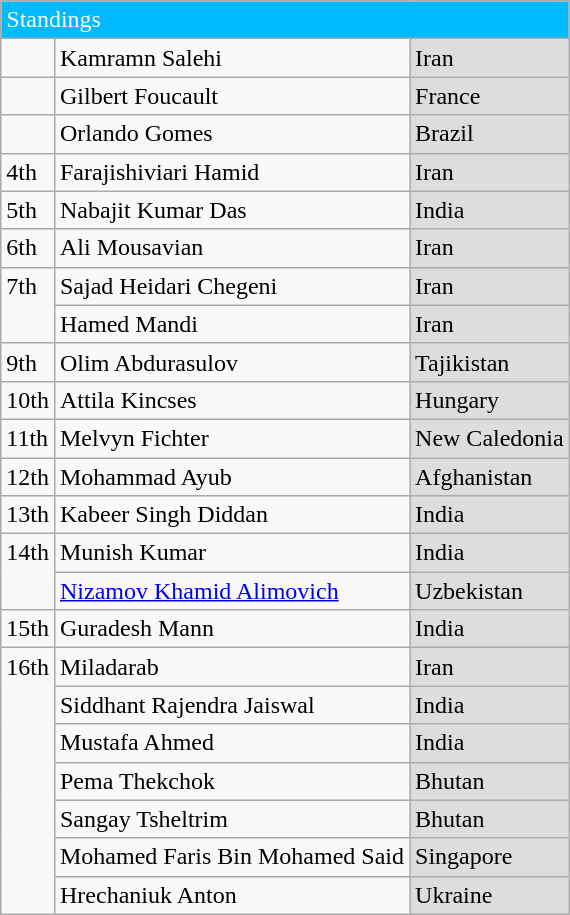<table class="wikitable">
<tr>
<td colspan="3" style="background:#00baff;color:#fff">Standings</td>
</tr>
<tr>
<td></td>
<td>Kamramn Salehi</td>
<td style="background:#dddddd"> Iran</td>
</tr>
<tr>
<td></td>
<td>Gilbert Foucault</td>
<td style="background:#dddddd"> France</td>
</tr>
<tr>
<td></td>
<td>Orlando Gomes</td>
<td style="background:#dddddd"> Brazil</td>
</tr>
<tr>
<td>4th</td>
<td>Farajishiviari Hamid</td>
<td style="background:#dddddd"> Iran</td>
</tr>
<tr>
<td>5th</td>
<td>Nabajit Kumar Das</td>
<td style="background:#dddddd"> India</td>
</tr>
<tr>
<td>6th</td>
<td>Ali Mousavian</td>
<td style="background:#dddddd"> Iran</td>
</tr>
<tr>
<td valign=top rowspan=2>7th</td>
<td>Sajad Heidari Chegeni</td>
<td style="background:#dddddd"> Iran</td>
</tr>
<tr>
<td>Hamed Mandi</td>
<td style="background:#dddddd"> Iran</td>
</tr>
<tr>
<td>9th</td>
<td>Olim Abdurasulov</td>
<td style="background:#dddddd"> Tajikistan</td>
</tr>
<tr>
<td>10th</td>
<td>Attila Kincses</td>
<td style="background:#dddddd"> Hungary</td>
</tr>
<tr>
<td>11th</td>
<td>Melvyn Fichter</td>
<td style="background:#dddddd"> New Caledonia</td>
</tr>
<tr>
<td>12th</td>
<td>Mohammad Ayub</td>
<td style="background:#dddddd"> Afghanistan</td>
</tr>
<tr>
<td>13th</td>
<td>Kabeer Singh Diddan</td>
<td style="background:#dddddd"> India</td>
</tr>
<tr>
<td valign=top rowspan=2>14th</td>
<td>Munish Kumar</td>
<td style="background:#dddddd"> India</td>
</tr>
<tr>
<td><a href='#'>Nizamov Khamid Alimovich</a></td>
<td style="background:#dddddd"> Uzbekistan</td>
</tr>
<tr>
<td valign=top rowspan=1>15th</td>
<td>Guradesh Mann</td>
<td style="background:#dddddd"> India</td>
</tr>
<tr>
<td valign=top rowspan=8>16th</td>
<td>Miladarab</td>
<td style="background:#dddddd"> Iran</td>
</tr>
<tr>
<td>Siddhant Rajendra Jaiswal</td>
<td style="background:#dddddd"> India</td>
</tr>
<tr>
<td>Mustafa Ahmed</td>
<td style="background:#dddddd"> India</td>
</tr>
<tr>
<td>Pema Thekchok</td>
<td style="background:#dddddd"> Bhutan</td>
</tr>
<tr>
<td>Sangay Tsheltrim</td>
<td style="background:#dddddd"> Bhutan</td>
</tr>
<tr>
<td>Mohamed Faris Bin Mohamed Said</td>
<td style="background:#dddddd"> Singapore</td>
</tr>
<tr>
<td>Hrechaniuk Anton</td>
<td style="background:#dddddd"> Ukraine</td>
</tr>
</table>
